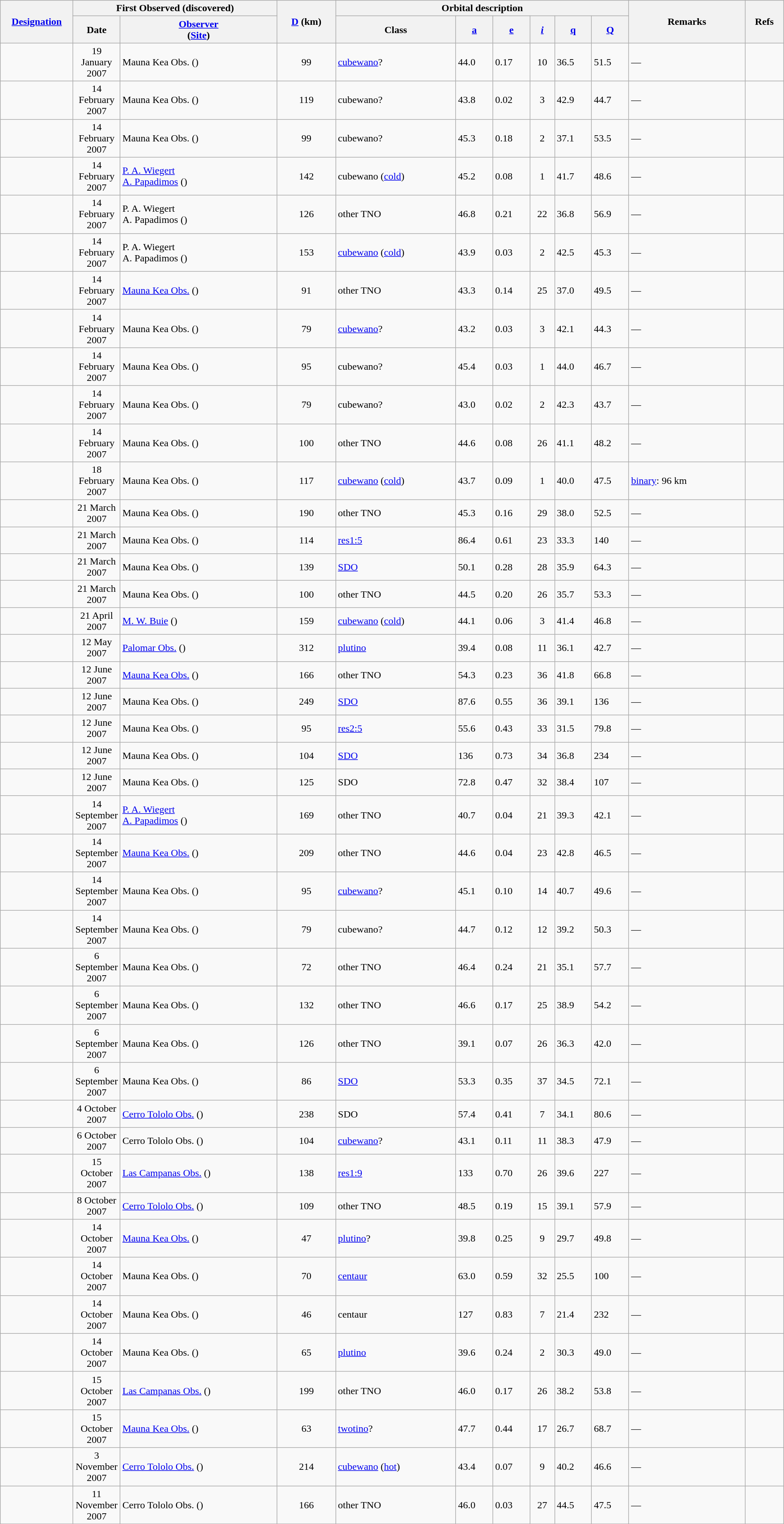<table class="wikitable sortable" style="width: 100%;">
<tr>
<th width= 110 rowspan=2><a href='#'>Designation</a></th>
<th colspan=2 width=115>First Observed (discovered)</th>
<th rowspan=2><a href='#'>D</a> (km)</th>
<th colspan=6>Orbital description</th>
<th rowspan=2 width=180>Remarks</th>
<th rowspan=2 width=55 class="unsortable">Refs</th>
</tr>
<tr>
<th width=55>Date</th>
<th><a href='#'>Observer</a><br>(<a href='#'>Site</a>)</th>
<th>Class</th>
<th><a href='#'>a</a><br></th>
<th><a href='#'>e</a></th>
<th><a href='#'><em>i</em></a><br></th>
<th><a href='#'>q</a><br></th>
<th><a href='#'>Q</a><br></th>
</tr>
<tr id="2007 BO81">
<td></td>
<td align=center>19 January 2007</td>
<td>Mauna Kea Obs. ()</td>
<td align=center>99</td>
<td><a href='#'>cubewano</a>?</td>
<td>44.0</td>
<td>0.17</td>
<td align=center>10</td>
<td>36.5</td>
<td>51.5</td>
<td>—</td>
<td></td>
</tr>
<tr id="2007 CJ66">
<td></td>
<td align=center>14 February 2007</td>
<td>Mauna Kea Obs. ()</td>
<td align=center>119</td>
<td>cubewano?</td>
<td>43.8</td>
<td>0.02</td>
<td align=center>3</td>
<td>42.9</td>
<td>44.7</td>
<td>—</td>
<td></td>
</tr>
<tr id="2007 CK66">
<td></td>
<td align=center>14 February 2007</td>
<td>Mauna Kea Obs. ()</td>
<td align=center>99</td>
<td>cubewano?</td>
<td>45.3</td>
<td>0.18</td>
<td align=center>2</td>
<td>37.1</td>
<td>53.5</td>
<td>—</td>
<td></td>
</tr>
<tr id="2007 CQ79">
<td></td>
<td align=center>14 February 2007</td>
<td><a href='#'>P. A. Wiegert</a><br><a href='#'>A. Papadimos</a> ()</td>
<td align=center>142</td>
<td>cubewano (<a href='#'>cold</a>)</td>
<td>45.2</td>
<td>0.08</td>
<td align=center>1</td>
<td>41.7</td>
<td>48.6</td>
<td>—</td>
<td></td>
</tr>
<tr id="2007 CR79">
<td></td>
<td align=center>14 February 2007</td>
<td>P. A. Wiegert<br>A. Papadimos ()</td>
<td align=center>126</td>
<td>other TNO</td>
<td>46.8</td>
<td>0.21</td>
<td align=center>22</td>
<td>36.8</td>
<td>56.9</td>
<td>—</td>
<td></td>
</tr>
<tr id="2007 CS79">
<td></td>
<td align=center>14 February 2007</td>
<td>P. A. Wiegert<br>A. Papadimos ()</td>
<td align=center>153</td>
<td><a href='#'>cubewano</a> (<a href='#'>cold</a>)</td>
<td>43.9</td>
<td>0.03</td>
<td align=center>2</td>
<td>42.5</td>
<td>45.3</td>
<td>—</td>
<td></td>
</tr>
<tr id="2007 CT79">
<td></td>
<td align=center>14 February 2007</td>
<td><a href='#'>Mauna Kea Obs.</a> ()</td>
<td align=center>91</td>
<td>other TNO</td>
<td>43.3</td>
<td>0.14</td>
<td align=center>25</td>
<td>37.0</td>
<td>49.5</td>
<td>—</td>
<td></td>
</tr>
<tr id="2007 CU79">
<td></td>
<td align=center>14 February 2007</td>
<td>Mauna Kea Obs. ()</td>
<td align=center>79</td>
<td><a href='#'>cubewano</a>?</td>
<td>43.2</td>
<td>0.03</td>
<td align=center>3</td>
<td>42.1</td>
<td>44.3</td>
<td>—</td>
<td></td>
</tr>
<tr id="2007 CV79">
<td></td>
<td align=center>14 February 2007</td>
<td>Mauna Kea Obs. ()</td>
<td align=center>95</td>
<td>cubewano?</td>
<td>45.4</td>
<td>0.03</td>
<td align=center>1</td>
<td>44.0</td>
<td>46.7</td>
<td>—</td>
<td></td>
</tr>
<tr id="2007 CW79">
<td></td>
<td align=center>14 February 2007</td>
<td>Mauna Kea Obs. ()</td>
<td align=center>79</td>
<td>cubewano?</td>
<td>43.0</td>
<td>0.02</td>
<td align=center>2</td>
<td>42.3</td>
<td>43.7</td>
<td>—</td>
<td></td>
</tr>
<tr id="2007 CX79">
<td></td>
<td align=center>14 February 2007</td>
<td>Mauna Kea Obs. ()</td>
<td align=center>100</td>
<td>other TNO</td>
<td>44.6</td>
<td>0.08</td>
<td align=center>26</td>
<td>41.1</td>
<td>48.2</td>
<td>—</td>
<td></td>
</tr>
<tr id="2007 DS101">
<td></td>
<td align=center>18 February 2007</td>
<td>Mauna Kea Obs. ()</td>
<td align=center>117</td>
<td><a href='#'>cubewano</a> (<a href='#'>cold</a>)</td>
<td>43.7</td>
<td>0.09</td>
<td align=center>1</td>
<td>40.0</td>
<td>47.5</td>
<td><a href='#'>binary</a>: 96 km</td>
<td></td>
</tr>
<tr id="2007 FM51">
<td></td>
<td align=center>21 March 2007</td>
<td>Mauna Kea Obs. ()</td>
<td align=center>190</td>
<td>other TNO</td>
<td>45.3</td>
<td>0.16</td>
<td align=center>29</td>
<td>38.0</td>
<td>52.5</td>
<td>—</td>
<td></td>
</tr>
<tr id="2007 FN51">
<td></td>
<td align=center>21 March 2007</td>
<td>Mauna Kea Obs. ()</td>
<td align=center>114</td>
<td><a href='#'>res</a><a href='#'>1:5</a></td>
<td>86.4</td>
<td>0.61</td>
<td align=center>23</td>
<td>33.3</td>
<td>140</td>
<td>—</td>
<td></td>
</tr>
<tr id="2007 FO51">
<td></td>
<td align=center>21 March 2007</td>
<td>Mauna Kea Obs. ()</td>
<td align=center>139</td>
<td><a href='#'>SDO</a></td>
<td>50.1</td>
<td>0.28</td>
<td align=center>28</td>
<td>35.9</td>
<td>64.3</td>
<td>—</td>
<td></td>
</tr>
<tr id="2007 FP51">
<td></td>
<td align=center>21 March 2007</td>
<td>Mauna Kea Obs. ()</td>
<td align=center>100</td>
<td>other TNO</td>
<td>44.5</td>
<td>0.20</td>
<td align=center>26</td>
<td>35.7</td>
<td>53.3</td>
<td>—</td>
<td></td>
</tr>
<tr id="2007 HV90">
<td></td>
<td align=center>21 April 2007</td>
<td><a href='#'>M. W. Buie</a> ()</td>
<td align=center>159</td>
<td><a href='#'>cubewano</a> (<a href='#'>cold</a>)</td>
<td>44.1</td>
<td>0.06</td>
<td align=center>3</td>
<td>41.4</td>
<td>46.8</td>
<td>—</td>
<td></td>
</tr>
<tr id="2007 JF45">
<td></td>
<td align=center>12 May 2007</td>
<td><a href='#'>Palomar Obs.</a> ()</td>
<td align=center>312</td>
<td><a href='#'>plutino</a></td>
<td>39.4</td>
<td>0.08</td>
<td align=center>11</td>
<td>36.1</td>
<td>42.7</td>
<td>—</td>
<td></td>
</tr>
<tr id="2007 LE38">
<td></td>
<td align=center>12 June 2007</td>
<td><a href='#'>Mauna Kea Obs.</a> ()</td>
<td align=center>166</td>
<td>other TNO</td>
<td>54.3</td>
<td>0.23</td>
<td align=center>36</td>
<td>41.8</td>
<td>66.8</td>
<td>—</td>
<td></td>
</tr>
<tr id="2007 LF38">
<td></td>
<td align=center>12 June 2007</td>
<td>Mauna Kea Obs. ()</td>
<td align=center>249</td>
<td><a href='#'>SDO</a></td>
<td>87.6</td>
<td>0.55</td>
<td align=center>36</td>
<td>39.1</td>
<td>136</td>
<td>—</td>
<td></td>
</tr>
<tr id="2007 LG38">
<td></td>
<td align=center>12 June 2007</td>
<td>Mauna Kea Obs. ()</td>
<td align=center>95</td>
<td><a href='#'>res</a><a href='#'>2:5</a></td>
<td>55.6</td>
<td>0.43</td>
<td align=center>33</td>
<td>31.5</td>
<td>79.8</td>
<td>—</td>
<td></td>
</tr>
<tr id="2007 LH38">
<td></td>
<td align=center>12 June 2007</td>
<td>Mauna Kea Obs. ()</td>
<td align=center>104</td>
<td><a href='#'>SDO</a></td>
<td>136</td>
<td>0.73</td>
<td align=center>34</td>
<td>36.8</td>
<td>234</td>
<td>—</td>
<td></td>
</tr>
<tr id="2007 LJ38">
<td></td>
<td align=center>12 June 2007</td>
<td>Mauna Kea Obs. ()</td>
<td align=center>125</td>
<td>SDO</td>
<td>72.8</td>
<td>0.47</td>
<td align=center>32</td>
<td>38.4</td>
<td>107</td>
<td>—</td>
<td></td>
</tr>
<tr id="2007 RL314">
<td></td>
<td align=center>14 September 2007</td>
<td><a href='#'>P. A. Wiegert</a><br><a href='#'>A. Papadimos</a> ()</td>
<td align=center>169</td>
<td>other TNO</td>
<td>40.7</td>
<td>0.04</td>
<td align=center>21</td>
<td>39.3</td>
<td>42.1</td>
<td>—</td>
<td></td>
</tr>
<tr id="2007 RN314">
<td></td>
<td align=center>14 September 2007</td>
<td><a href='#'>Mauna Kea Obs.</a> ()</td>
<td align=center>209</td>
<td>other TNO</td>
<td>44.6</td>
<td>0.04</td>
<td align=center>23</td>
<td>42.8</td>
<td>46.5</td>
<td>—</td>
<td></td>
</tr>
<tr id="2007 RO314">
<td></td>
<td align=center>14 September 2007</td>
<td>Mauna Kea Obs. ()</td>
<td align=center>95</td>
<td><a href='#'>cubewano</a>?</td>
<td>45.1</td>
<td>0.10</td>
<td align=center>14</td>
<td>40.7</td>
<td>49.6</td>
<td>—</td>
<td></td>
</tr>
<tr id="2007 RP314">
<td></td>
<td align=center>14 September 2007</td>
<td>Mauna Kea Obs. ()</td>
<td align=center>79</td>
<td>cubewano?</td>
<td>44.7</td>
<td>0.12</td>
<td align=center>12</td>
<td>39.2</td>
<td>50.3</td>
<td>—</td>
<td></td>
</tr>
<tr id="2007 RW326">
<td></td>
<td align=center>6 September 2007</td>
<td>Mauna Kea Obs. ()</td>
<td align=center>72</td>
<td>other TNO</td>
<td>46.4</td>
<td>0.24</td>
<td align=center>21</td>
<td>35.1</td>
<td>57.7</td>
<td>—</td>
<td></td>
</tr>
<tr id="2007 RX326">
<td></td>
<td align=center>6 September 2007</td>
<td>Mauna Kea Obs. ()</td>
<td align=center>132</td>
<td>other TNO</td>
<td>46.6</td>
<td>0.17</td>
<td align=center>25</td>
<td>38.9</td>
<td>54.2</td>
<td>—</td>
<td></td>
</tr>
<tr id="2007 RY326">
<td></td>
<td align=center>6 September 2007</td>
<td>Mauna Kea Obs. ()</td>
<td align=center>126</td>
<td>other TNO</td>
<td>39.1</td>
<td>0.07</td>
<td align=center>26</td>
<td>36.3</td>
<td>42.0</td>
<td>—</td>
<td></td>
</tr>
<tr id="2007 RZ326">
<td></td>
<td align=center>6 September 2007</td>
<td>Mauna Kea Obs. ()</td>
<td align=center>86</td>
<td><a href='#'>SDO</a></td>
<td>53.3</td>
<td>0.35</td>
<td align=center>37</td>
<td>34.5</td>
<td>72.1</td>
<td>—</td>
<td></td>
</tr>
<tr id="2007 TB418">
<td></td>
<td align=center>4 October 2007</td>
<td><a href='#'>Cerro Tololo Obs.</a> ()</td>
<td align=center>238</td>
<td>SDO</td>
<td>57.4</td>
<td>0.41</td>
<td align=center>7</td>
<td>34.1</td>
<td>80.6</td>
<td>—</td>
<td></td>
</tr>
<tr id="2007 TC418">
<td></td>
<td align=center>6 October 2007</td>
<td>Cerro Tololo Obs. ()</td>
<td align=center>104</td>
<td><a href='#'>cubewano</a>?</td>
<td>43.1</td>
<td>0.11</td>
<td align=center>11</td>
<td>38.3</td>
<td>47.9</td>
<td>—</td>
<td></td>
</tr>
<tr id="2007 TC434">
<td></td>
<td align=center>15 October 2007</td>
<td><a href='#'>Las Campanas Obs.</a> ()</td>
<td align=center>138</td>
<td><a href='#'>res</a><a href='#'>1:9</a></td>
<td>133</td>
<td>0.70</td>
<td align=center>26</td>
<td>39.6</td>
<td>227</td>
<td>—</td>
<td></td>
</tr>
<tr id="2007 TD418">
<td></td>
<td align=center>8 October 2007</td>
<td><a href='#'>Cerro Tololo Obs.</a> ()</td>
<td align=center>109</td>
<td>other TNO</td>
<td>48.5</td>
<td>0.19</td>
<td align=center>15</td>
<td>39.1</td>
<td>57.9</td>
<td>—</td>
<td></td>
</tr>
<tr id="2007 TQ436">
<td></td>
<td align=center>14 October 2007</td>
<td><a href='#'>Mauna Kea Obs.</a> ()</td>
<td align=center>47</td>
<td><a href='#'>plutino</a>?</td>
<td>39.8</td>
<td>0.25</td>
<td align=center>9</td>
<td>29.7</td>
<td>49.8</td>
<td>—</td>
<td></td>
</tr>
<tr id="2007 TR436">
<td></td>
<td align=center>14 October 2007</td>
<td>Mauna Kea Obs. ()</td>
<td align=center>70</td>
<td><a href='#'>centaur</a></td>
<td>63.0</td>
<td>0.59</td>
<td align=center>32</td>
<td>25.5</td>
<td>100</td>
<td>—</td>
<td></td>
</tr>
<tr id="2007 TU431">
<td></td>
<td align=center>14 October 2007</td>
<td>Mauna Kea Obs. ()</td>
<td align=center>46</td>
<td>centaur</td>
<td>127</td>
<td>0.83</td>
<td align=center>7</td>
<td>21.4</td>
<td>232</td>
<td>—</td>
<td></td>
</tr>
<tr id="2007 TV431">
<td></td>
<td align=center>14 October 2007</td>
<td>Mauna Kea Obs. ()</td>
<td align=center>65</td>
<td><a href='#'>plutino</a></td>
<td>39.6</td>
<td>0.24</td>
<td align=center>2</td>
<td>30.3</td>
<td>49.0</td>
<td>—</td>
<td></td>
</tr>
<tr id="2007 TW431">
<td></td>
<td align=center>15 October 2007</td>
<td><a href='#'>Las Campanas Obs.</a> ()</td>
<td align=center>199</td>
<td>other TNO</td>
<td>46.0</td>
<td>0.17</td>
<td align=center>26</td>
<td>38.2</td>
<td>53.8</td>
<td>—</td>
<td></td>
</tr>
<tr id="2007 TX431">
<td></td>
<td align=center>15 October 2007</td>
<td><a href='#'>Mauna Kea Obs.</a> ()</td>
<td align=center>63</td>
<td><a href='#'>twotino</a>?</td>
<td>47.7</td>
<td>0.44</td>
<td align=center>17</td>
<td>26.7</td>
<td>68.7</td>
<td>—</td>
<td></td>
</tr>
<tr id="2007 VJ302">
<td></td>
<td align=center>3 November 2007</td>
<td><a href='#'>Cerro Tololo Obs.</a> ()</td>
<td align=center>214</td>
<td><a href='#'>cubewano</a> (<a href='#'>hot</a>)</td>
<td>43.4</td>
<td>0.07</td>
<td align=center>9</td>
<td>40.2</td>
<td>46.6</td>
<td>—</td>
<td></td>
</tr>
<tr id="2007 VK302">
<td></td>
<td align=center>11 November 2007</td>
<td>Cerro Tololo Obs. ()</td>
<td align=center>166</td>
<td>other TNO</td>
<td>46.0</td>
<td>0.03</td>
<td align=center>27</td>
<td>44.5</td>
<td>47.5</td>
<td>—</td>
<td></td>
</tr>
</table>
